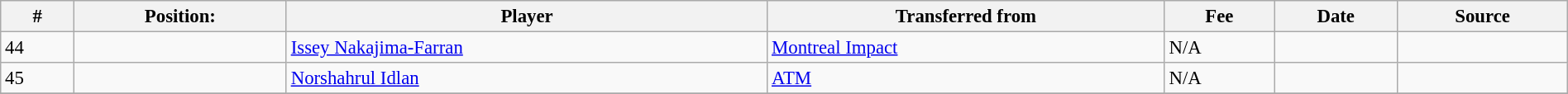<table class="wikitable sortable" style="width:100%; text-align:center; font-size:95%; text-align:left;">
<tr>
<th><strong>#</strong></th>
<th><strong>Position:</strong></th>
<th><strong>Player</strong></th>
<th><strong>Transferred from</strong></th>
<th><strong>Fee</strong></th>
<th><strong>Date</strong></th>
<th><strong>Source</strong></th>
</tr>
<tr>
<td>44</td>
<td></td>
<td> <a href='#'>Issey Nakajima-Farran</a></td>
<td> <a href='#'>Montreal Impact</a></td>
<td>N/A</td>
<td></td>
<td></td>
</tr>
<tr>
<td>45</td>
<td></td>
<td> <a href='#'>Norshahrul Idlan</a></td>
<td> <a href='#'>ATM</a></td>
<td>N/A</td>
<td></td>
<td></td>
</tr>
<tr>
</tr>
</table>
